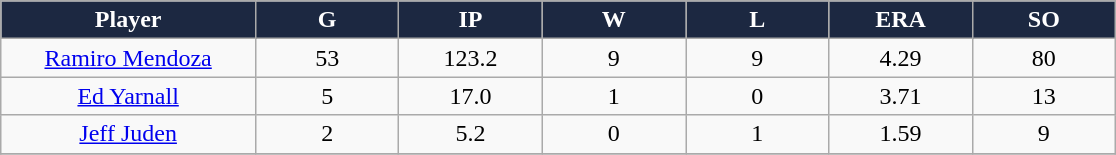<table class="wikitable sortable">
<tr>
<th style="background:#1c2841; color:white; width:16%;">Player</th>
<th style="background:#1c2841; color:white; width:9%;">G</th>
<th style="background:#1c2841; color:white; width:9%;">IP</th>
<th style="background:#1c2841; color:white; width:9%;">W</th>
<th style="background:#1c2841; color:white; width:9%;">L</th>
<th style="background:#1c2841; color:white; width:9%;">ERA</th>
<th style="background:#1c2841; color:white; width:9%;">SO</th>
</tr>
<tr style="text-align:center;">
<td><a href='#'>Ramiro Mendoza</a></td>
<td>53</td>
<td>123.2</td>
<td>9</td>
<td>9</td>
<td>4.29</td>
<td>80</td>
</tr>
<tr style="text-align:center;">
<td><a href='#'>Ed Yarnall</a></td>
<td>5</td>
<td>17.0</td>
<td>1</td>
<td>0</td>
<td>3.71</td>
<td>13</td>
</tr>
<tr style="text-align:center;">
<td><a href='#'>Jeff Juden</a></td>
<td>2</td>
<td>5.2</td>
<td>0</td>
<td>1</td>
<td>1.59</td>
<td>9</td>
</tr>
<tr style="text-align:center;">
</tr>
</table>
